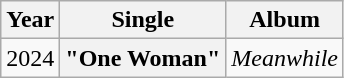<table class="wikitable plainrowheaders" style="text-align:center;">
<tr>
<th>Year</th>
<th>Single</th>
<th>Album</th>
</tr>
<tr>
<td>2024</td>
<th scope="row">"One Woman"</th>
<td><em>Meanwhile</em></td>
</tr>
</table>
